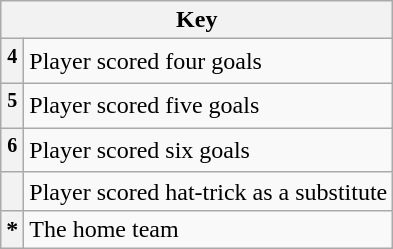<table class="wikitable plainrowheaders">
<tr>
<th colspan="2" scope="col">Key</th>
</tr>
<tr>
<th align="left" scope="row"><sup>4</sup></th>
<td align="left">Player scored four goals</td>
</tr>
<tr>
<th align="left" scope="row"><sup>5</sup></th>
<td align="left">Player scored five goals</td>
</tr>
<tr>
<th align="left" scope="row"><sup>6</sup></th>
<td align="left">Player scored six goals</td>
</tr>
<tr>
<th align="left" scope="row"></th>
<td align="left">Player scored hat-trick as a substitute</td>
</tr>
<tr>
<th align="left" scope="row">*</th>
<td align="left">The home team</td>
</tr>
</table>
